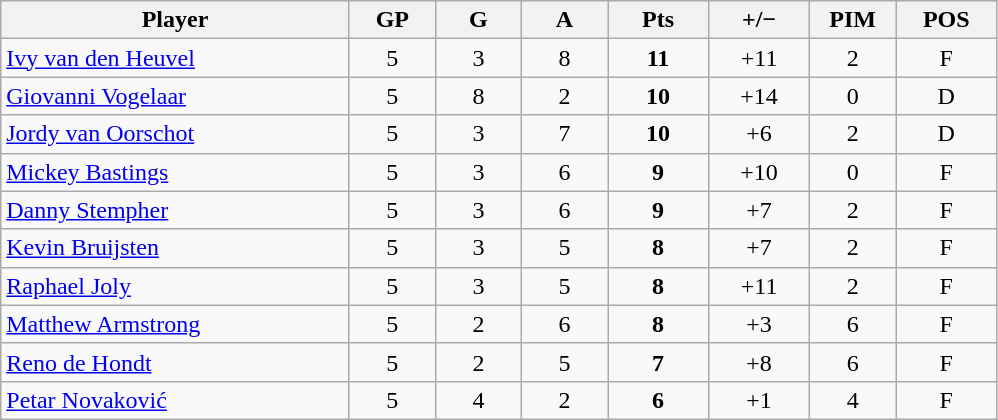<table class="wikitable sortable" style="text-align:center;">
<tr>
<th style="width:225px;">Player</th>
<th style="width:50px;">GP</th>
<th style="width:50px;">G</th>
<th style="width:50px;">A</th>
<th style="width:60px;">Pts</th>
<th style="width:60px;">+/−</th>
<th style="width:50px;">PIM</th>
<th style="width:60px;">POS</th>
</tr>
<tr>
<td style="text-align:left;"> <a href='#'>Ivy van den Heuvel</a></td>
<td>5</td>
<td>3</td>
<td>8</td>
<td><strong>11</strong></td>
<td>+11</td>
<td>2</td>
<td>F</td>
</tr>
<tr>
<td style="text-align:left;"> <a href='#'>Giovanni Vogelaar</a></td>
<td>5</td>
<td>8</td>
<td>2</td>
<td><strong>10</strong></td>
<td>+14</td>
<td>0</td>
<td>D</td>
</tr>
<tr>
<td style="text-align:left;"> <a href='#'>Jordy van Oorschot</a></td>
<td>5</td>
<td>3</td>
<td>7</td>
<td><strong>10</strong></td>
<td>+6</td>
<td>2</td>
<td>D</td>
</tr>
<tr>
<td style="text-align:left;"> <a href='#'>Mickey Bastings</a></td>
<td>5</td>
<td>3</td>
<td>6</td>
<td><strong>9</strong></td>
<td>+10</td>
<td>0</td>
<td>F</td>
</tr>
<tr>
<td style="text-align:left;"> <a href='#'>Danny Stempher</a></td>
<td>5</td>
<td>3</td>
<td>6</td>
<td><strong>9</strong></td>
<td>+7</td>
<td>2</td>
<td>F</td>
</tr>
<tr>
<td style="text-align:left;"> <a href='#'>Kevin Bruijsten</a></td>
<td>5</td>
<td>3</td>
<td>5</td>
<td><strong>8</strong></td>
<td>+7</td>
<td>2</td>
<td>F</td>
</tr>
<tr>
<td style="text-align:left;"> <a href='#'>Raphael Joly</a></td>
<td>5</td>
<td>3</td>
<td>5</td>
<td><strong>8</strong></td>
<td>+11</td>
<td>2</td>
<td>F</td>
</tr>
<tr>
<td style="text-align:left;"> <a href='#'>Matthew Armstrong</a></td>
<td>5</td>
<td>2</td>
<td>6</td>
<td><strong>8</strong></td>
<td>+3</td>
<td>6</td>
<td>F</td>
</tr>
<tr>
<td style="text-align:left;"> <a href='#'>Reno de Hondt</a></td>
<td>5</td>
<td>2</td>
<td>5</td>
<td><strong>7</strong></td>
<td>+8</td>
<td>6</td>
<td>F</td>
</tr>
<tr>
<td style="text-align:left;"> <a href='#'>Petar Novaković</a></td>
<td>5</td>
<td>4</td>
<td>2</td>
<td><strong>6</strong></td>
<td>+1</td>
<td>4</td>
<td>F</td>
</tr>
</table>
